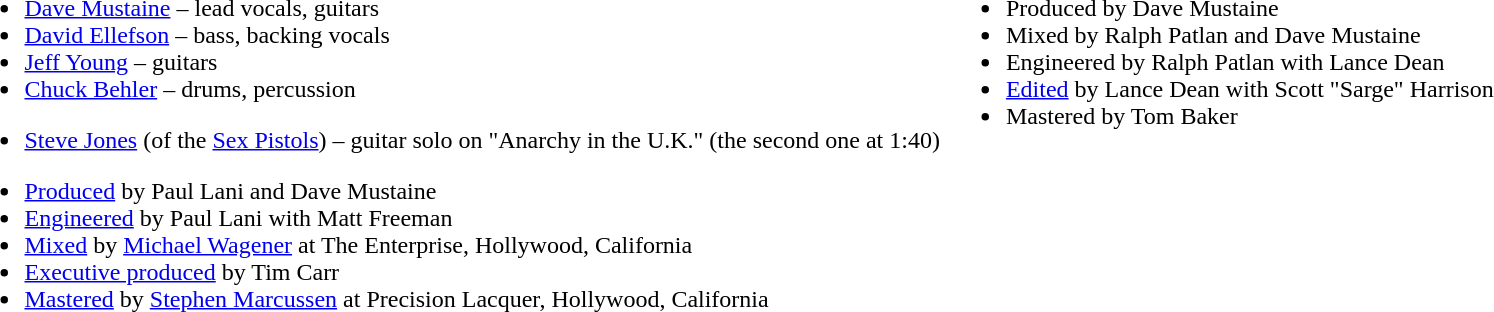<table>
<tr>
<td valign=top><br><ul><li><a href='#'>Dave Mustaine</a> –  lead vocals, guitars</li><li><a href='#'>David Ellefson</a> – bass, backing vocals</li><li><a href='#'>Jeff Young</a> – guitars</li><li><a href='#'>Chuck Behler</a> – drums, percussion</li></ul><ul><li><a href='#'>Steve Jones</a> (of the <a href='#'>Sex Pistols</a>) – guitar solo on "Anarchy in the U.K." (the second one at 1:40)</li></ul><ul><li><a href='#'>Produced</a> by Paul Lani and Dave Mustaine</li><li><a href='#'>Engineered</a> by Paul Lani with Matt Freeman</li><li><a href='#'>Mixed</a> by <a href='#'>Michael Wagener</a> at The Enterprise, Hollywood, California</li><li><a href='#'>Executive produced</a> by Tim Carr</li><li><a href='#'>Mastered</a> by <a href='#'>Stephen Marcussen</a> at Precision Lacquer, Hollywood, California</li></ul></td>
<td valign=top><br><ul><li>Produced by Dave Mustaine</li><li>Mixed by Ralph Patlan and Dave Mustaine</li><li>Engineered by Ralph Patlan with Lance Dean</li><li><a href='#'>Edited</a> by Lance Dean with Scott "Sarge" Harrison</li><li>Mastered by Tom Baker</li></ul></td>
</tr>
</table>
